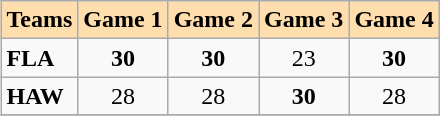<table class="wikitable" align=right>
<tr bgcolor=#ffdead align=center>
<td colspan=1><strong>Teams</strong></td>
<td colspan=1><strong>Game 1</strong></td>
<td colspan=1><strong>Game 2</strong></td>
<td colspan=1><strong>Game 3</strong></td>
<td colspan=1><strong>Game 4</strong></td>
</tr>
<tr>
<td><strong>FLA</strong></td>
<td align=center><strong>30</strong></td>
<td align=center><strong>30</strong></td>
<td align=center>23</td>
<td align=center><strong>30</strong></td>
</tr>
<tr>
<td><strong>HAW</strong></td>
<td align=center>28</td>
<td align=center>28</td>
<td align=center><strong>30</strong></td>
<td align=center>28</td>
</tr>
<tr>
</tr>
</table>
